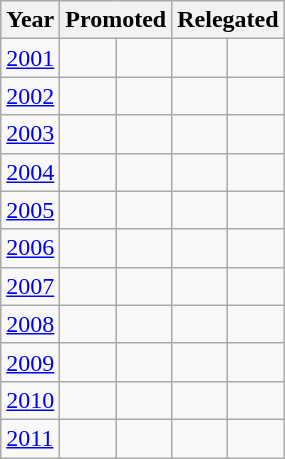<table class="wikitable" border=1>
<tr>
<th>Year</th>
<th colspan=2>Promoted</th>
<th colspan=2>Relegated</th>
</tr>
<tr>
<td><a href='#'>2001</a></td>
<td></td>
<td></td>
<td></td>
<td></td>
</tr>
<tr>
<td><a href='#'>2002</a></td>
<td></td>
<td></td>
<td></td>
<td></td>
</tr>
<tr>
<td><a href='#'>2003</a></td>
<td></td>
<td></td>
<td></td>
<td></td>
</tr>
<tr>
<td><a href='#'>2004</a></td>
<td></td>
<td></td>
<td></td>
<td></td>
</tr>
<tr>
<td><a href='#'>2005</a></td>
<td></td>
<td></td>
<td></td>
<td></td>
</tr>
<tr>
<td><a href='#'>2006</a></td>
<td></td>
<td></td>
<td></td>
<td></td>
</tr>
<tr>
<td><a href='#'>2007</a></td>
<td></td>
<td></td>
<td></td>
<td></td>
</tr>
<tr>
<td><a href='#'>2008</a></td>
<td></td>
<td></td>
<td></td>
<td></td>
</tr>
<tr>
<td><a href='#'>2009</a></td>
<td></td>
<td></td>
<td></td>
<td></td>
</tr>
<tr>
<td><a href='#'>2010</a></td>
<td></td>
<td></td>
<td></td>
<td></td>
</tr>
<tr>
<td><a href='#'>2011</a></td>
<td></td>
<td></td>
<td></td>
<td></td>
</tr>
</table>
